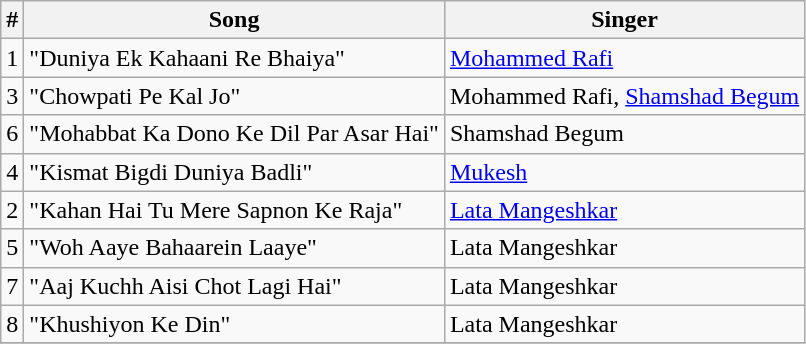<table class="wikitable">
<tr>
<th>#</th>
<th>Song</th>
<th>Singer</th>
</tr>
<tr>
<td>1</td>
<td>"Duniya Ek Kahaani Re Bhaiya" </td>
<td><a href='#'>Mohammed Rafi</a></td>
</tr>
<tr>
<td>3</td>
<td>"Chowpati Pe Kal Jo"</td>
<td>Mohammed Rafi, <a href='#'>Shamshad Begum</a></td>
</tr>
<tr>
<td>6</td>
<td>"Mohabbat Ka Dono Ke Dil Par Asar Hai" </td>
<td>Shamshad Begum</td>
</tr>
<tr>
<td>4</td>
<td>"Kismat Bigdi Duniya Badli" </td>
<td><a href='#'>Mukesh</a></td>
</tr>
<tr>
<td>2</td>
<td>"Kahan Hai Tu Mere Sapnon Ke Raja"</td>
<td><a href='#'>Lata Mangeshkar</a></td>
</tr>
<tr>
<td>5</td>
<td>"Woh Aaye Bahaarein Laaye" </td>
<td>Lata Mangeshkar</td>
</tr>
<tr>
<td>7</td>
<td>"Aaj Kuchh Aisi Chot Lagi Hai"</td>
<td>Lata Mangeshkar</td>
</tr>
<tr>
<td>8</td>
<td>"Khushiyon Ke Din"</td>
<td>Lata Mangeshkar</td>
</tr>
<tr>
</tr>
</table>
